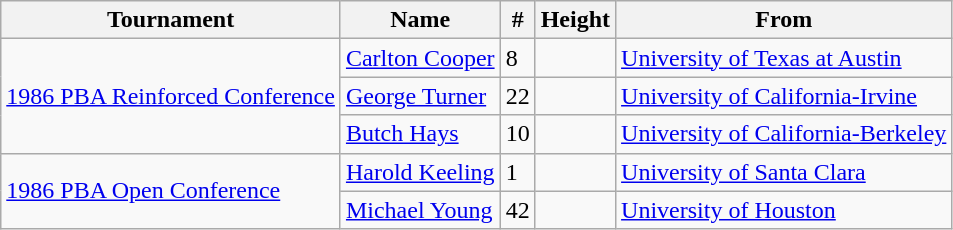<table class="wikitable">
<tr>
<th>Tournament</th>
<th>Name</th>
<th>#</th>
<th>Height</th>
<th>From</th>
</tr>
<tr>
<td rowspan=3><a href='#'>1986 PBA Reinforced Conference</a></td>
<td><a href='#'>Carlton Cooper</a></td>
<td>8</td>
<td></td>
<td><a href='#'>University of Texas at Austin</a></td>
</tr>
<tr>
<td><a href='#'>George Turner</a></td>
<td>22</td>
<td></td>
<td><a href='#'>University of California-Irvine</a></td>
</tr>
<tr>
<td><a href='#'>Butch Hays</a></td>
<td>10</td>
<td></td>
<td><a href='#'>University of California-Berkeley</a></td>
</tr>
<tr>
<td rowspan=2><a href='#'>1986 PBA Open Conference</a></td>
<td><a href='#'>Harold Keeling</a></td>
<td>1</td>
<td></td>
<td><a href='#'>University of Santa Clara</a></td>
</tr>
<tr>
<td><a href='#'>Michael Young</a></td>
<td>42</td>
<td></td>
<td><a href='#'>University of Houston</a></td>
</tr>
</table>
